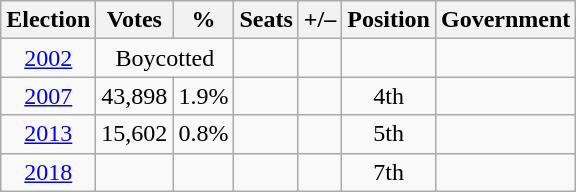<table class=wikitable style=text-align:center>
<tr>
<th>Election</th>
<th>Votes</th>
<th>%</th>
<th>Seats</th>
<th>+/–</th>
<th>Position</th>
<th>Government</th>
</tr>
<tr>
<td><a href='#'>2002</a></td>
<td colspan="2">Boycotted</td>
<td></td>
<td><em></em></td>
<td></td>
<td></td>
</tr>
<tr>
<td><a href='#'>2007</a></td>
<td>43,898</td>
<td>1.9%</td>
<td></td>
<td><em></em></td>
<td> 4th</td>
<td></td>
</tr>
<tr>
<td><a href='#'>2013</a></td>
<td>15,602</td>
<td>0.8%</td>
<td></td>
<td></td>
<td> 5th</td>
<td></td>
</tr>
<tr>
<td><a href='#'>2018</a></td>
<td></td>
<td></td>
<td></td>
<td></td>
<td> 7th</td>
<td></td>
</tr>
</table>
